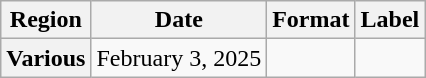<table class="wikitable plainrowheaders">
<tr>
<th scope="col">Region</th>
<th scope="col">Date</th>
<th scope="col">Format</th>
<th scope="col">Label</th>
</tr>
<tr>
<th scope="row">Various </th>
<td>February 3, 2025</td>
<td></td>
<td></td>
</tr>
</table>
